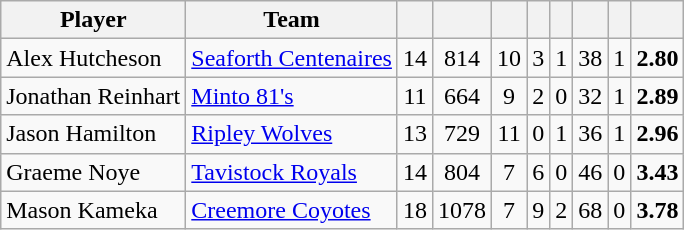<table class="wikitable" style="text-align:center">
<tr>
<th width:25%;">Player</th>
<th width:25%;">Team</th>
<th width:5%;"></th>
<th width:5%;"></th>
<th width:5%;"></th>
<th width:5%;"></th>
<th width:5%;"></th>
<th width:5%;"></th>
<th width:5%;"></th>
<th width:5%;"></th>
</tr>
<tr>
<td align=left>Alex Hutcheson</td>
<td align=left><a href='#'>Seaforth Centenaires</a></td>
<td>14</td>
<td>814</td>
<td>10</td>
<td>3</td>
<td>1</td>
<td>38</td>
<td>1</td>
<td><strong>2.80</strong></td>
</tr>
<tr>
<td align=left>Jonathan Reinhart</td>
<td align=left><a href='#'>Minto 81's</a></td>
<td>11</td>
<td>664</td>
<td>9</td>
<td>2</td>
<td>0</td>
<td>32</td>
<td>1</td>
<td><strong>2.89</strong></td>
</tr>
<tr>
<td align=left>Jason Hamilton</td>
<td align=left><a href='#'>Ripley Wolves</a></td>
<td>13</td>
<td>729</td>
<td>11</td>
<td>0</td>
<td>1</td>
<td>36</td>
<td>1</td>
<td><strong>2.96</strong></td>
</tr>
<tr>
<td align=left>Graeme Noye</td>
<td align=left><a href='#'>Tavistock Royals</a></td>
<td>14</td>
<td>804</td>
<td>7</td>
<td>6</td>
<td>0</td>
<td>46</td>
<td>0</td>
<td><strong>3.43</strong></td>
</tr>
<tr>
<td align=left>Mason Kameka</td>
<td align=left><a href='#'>Creemore Coyotes</a></td>
<td>18</td>
<td>1078</td>
<td>7</td>
<td>9</td>
<td>2</td>
<td>68</td>
<td>0</td>
<td><strong>3.78</strong></td>
</tr>
</table>
